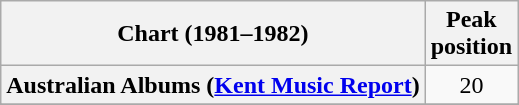<table class="wikitable plainrowheaders sortable" style="text-align:center">
<tr>
<th scope="col">Chart (1981–1982)</th>
<th scope="col">Peak<br>position</th>
</tr>
<tr>
<th scope="row">Australian Albums (<a href='#'>Kent Music Report</a>)</th>
<td>20</td>
</tr>
<tr>
</tr>
<tr>
</tr>
<tr>
</tr>
<tr>
</tr>
</table>
